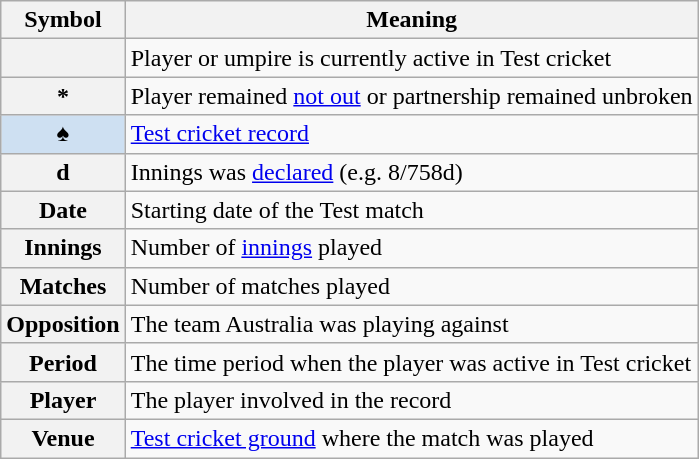<table class="wikitable plainrowheaders">
<tr>
<th scope=col>Symbol</th>
<th scope=col>Meaning</th>
</tr>
<tr>
<th scope=row></th>
<td>Player or umpire is currently active in Test cricket</td>
</tr>
<tr>
<th scope=row>*</th>
<td>Player remained <a href='#'>not out</a> or partnership remained unbroken</td>
</tr>
<tr>
<th scope=row style=background:#cee0f2;>♠</th>
<td><a href='#'>Test cricket record</a></td>
</tr>
<tr>
<th scope=row>d</th>
<td>Innings was <a href='#'>declared</a> (e.g. 8/758d)</td>
</tr>
<tr>
<th scope=row>Date</th>
<td>Starting date of the Test match</td>
</tr>
<tr>
<th scope=row>Innings</th>
<td>Number of <a href='#'>innings</a> played</td>
</tr>
<tr>
<th scope=row>Matches</th>
<td>Number of matches played</td>
</tr>
<tr>
<th scope=row>Opposition</th>
<td>The team Australia was playing against</td>
</tr>
<tr>
<th scope=row>Period</th>
<td>The time period when the player was active in Test cricket</td>
</tr>
<tr>
<th scope=row>Player</th>
<td>The player involved in the record</td>
</tr>
<tr>
<th scope=row>Venue</th>
<td><a href='#'>Test cricket ground</a> where the match was played</td>
</tr>
</table>
